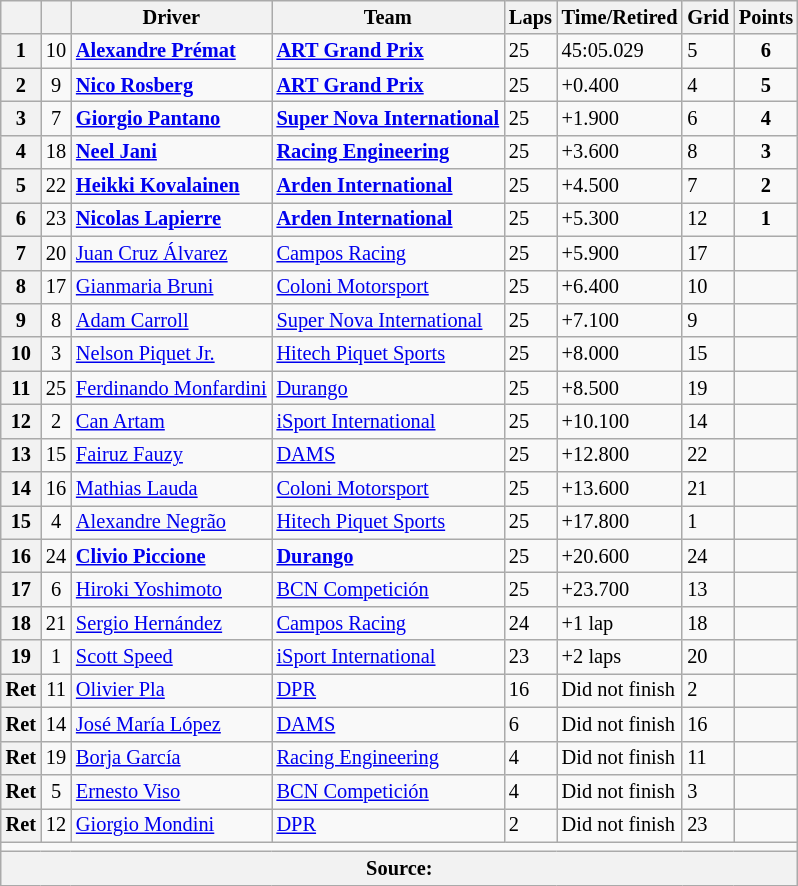<table class="wikitable" style="font-size:85%">
<tr>
<th></th>
<th></th>
<th>Driver</th>
<th>Team</th>
<th>Laps</th>
<th>Time/Retired</th>
<th>Grid</th>
<th>Points</th>
</tr>
<tr>
<th>1</th>
<td align="center">10</td>
<td> <strong><a href='#'>Alexandre Prémat</a></strong></td>
<td><strong><a href='#'>ART Grand Prix</a></strong></td>
<td>25</td>
<td>45:05.029</td>
<td>5</td>
<td align="center"><strong>6</strong></td>
</tr>
<tr>
<th>2</th>
<td align="center">9</td>
<td> <strong><a href='#'>Nico Rosberg</a></strong></td>
<td><strong><a href='#'>ART Grand Prix</a></strong></td>
<td>25</td>
<td>+0.400</td>
<td>4</td>
<td align="center"><strong>5</strong></td>
</tr>
<tr>
<th>3</th>
<td align="center">7</td>
<td> <strong><a href='#'>Giorgio Pantano</a></strong></td>
<td><strong><a href='#'>Super Nova International</a></strong></td>
<td>25</td>
<td>+1.900</td>
<td>6</td>
<td align="center"><strong>4</strong></td>
</tr>
<tr>
<th>4</th>
<td align="center">18</td>
<td> <strong><a href='#'>Neel Jani</a></strong></td>
<td><strong><a href='#'>Racing Engineering</a></strong></td>
<td>25</td>
<td>+3.600</td>
<td>8</td>
<td align="center"><strong>3</strong></td>
</tr>
<tr>
<th>5</th>
<td align="center">22</td>
<td> <strong><a href='#'>Heikki Kovalainen</a></strong></td>
<td><strong><a href='#'>Arden International</a></strong></td>
<td>25</td>
<td>+4.500</td>
<td>7</td>
<td align="center"><strong>2</strong></td>
</tr>
<tr>
<th>6</th>
<td align="center">23</td>
<td> <strong><a href='#'>Nicolas Lapierre</a></strong></td>
<td><strong><a href='#'>Arden International</a></strong></td>
<td>25</td>
<td>+5.300</td>
<td>12</td>
<td align="center"><strong>1</strong></td>
</tr>
<tr>
<th>7</th>
<td align="center">20</td>
<td> <a href='#'>Juan Cruz Álvarez</a></td>
<td><a href='#'>Campos Racing</a></td>
<td>25</td>
<td>+5.900</td>
<td>17</td>
<td></td>
</tr>
<tr>
<th>8</th>
<td align="center">17</td>
<td> <a href='#'>Gianmaria Bruni</a></td>
<td><a href='#'>Coloni Motorsport</a></td>
<td>25</td>
<td>+6.400</td>
<td>10</td>
<td></td>
</tr>
<tr>
<th>9</th>
<td align="center">8</td>
<td> <a href='#'>Adam Carroll</a></td>
<td><a href='#'>Super Nova International</a></td>
<td>25</td>
<td>+7.100</td>
<td>9</td>
<td></td>
</tr>
<tr>
<th>10</th>
<td align="center">3</td>
<td> <a href='#'>Nelson Piquet Jr.</a></td>
<td><a href='#'>Hitech Piquet Sports</a></td>
<td>25</td>
<td>+8.000</td>
<td>15</td>
<td></td>
</tr>
<tr>
<th>11</th>
<td align="center">25</td>
<td> <a href='#'>Ferdinando Monfardini</a></td>
<td><a href='#'>Durango</a></td>
<td>25</td>
<td>+8.500</td>
<td>19</td>
<td></td>
</tr>
<tr>
<th>12</th>
<td align="center">2</td>
<td> <a href='#'>Can Artam</a></td>
<td><a href='#'>iSport International</a></td>
<td>25</td>
<td>+10.100</td>
<td>14</td>
<td></td>
</tr>
<tr>
<th>13</th>
<td align="center">15</td>
<td> <a href='#'>Fairuz Fauzy</a></td>
<td><a href='#'>DAMS</a></td>
<td>25</td>
<td>+12.800</td>
<td>22</td>
<td></td>
</tr>
<tr>
<th>14</th>
<td align="center">16</td>
<td> <a href='#'>Mathias Lauda</a></td>
<td><a href='#'>Coloni Motorsport</a></td>
<td>25</td>
<td>+13.600</td>
<td>21</td>
<td></td>
</tr>
<tr>
<th>15</th>
<td align="center">4</td>
<td> <a href='#'>Alexandre Negrão</a></td>
<td><a href='#'>Hitech Piquet Sports</a></td>
<td>25</td>
<td>+17.800</td>
<td>1</td>
<td></td>
</tr>
<tr>
<th>16</th>
<td align="center">24</td>
<td> <strong><a href='#'>Clivio Piccione</a></strong></td>
<td><strong><a href='#'>Durango</a></strong></td>
<td>25</td>
<td>+20.600</td>
<td>24</td>
<td align="center"><strong></strong></td>
</tr>
<tr>
<th>17</th>
<td align="center">6</td>
<td> <a href='#'>Hiroki Yoshimoto</a></td>
<td><a href='#'>BCN Competición</a></td>
<td>25</td>
<td>+23.700</td>
<td>13</td>
<td></td>
</tr>
<tr>
<th>18</th>
<td align="center">21</td>
<td> <a href='#'>Sergio Hernández</a></td>
<td><a href='#'>Campos Racing</a></td>
<td>24</td>
<td>+1 lap</td>
<td>18</td>
<td></td>
</tr>
<tr>
<th>19</th>
<td align="center">1</td>
<td> <a href='#'>Scott Speed</a></td>
<td><a href='#'>iSport International</a></td>
<td>23</td>
<td>+2 laps</td>
<td>20</td>
<td></td>
</tr>
<tr>
<th>Ret</th>
<td align="center">11</td>
<td> <a href='#'>Olivier Pla</a></td>
<td><a href='#'>DPR</a></td>
<td>16</td>
<td>Did not finish</td>
<td>2</td>
<td></td>
</tr>
<tr>
<th>Ret</th>
<td align="center">14</td>
<td> <a href='#'>José María López</a></td>
<td><a href='#'>DAMS</a></td>
<td>6</td>
<td>Did not finish</td>
<td>16</td>
<td></td>
</tr>
<tr>
<th>Ret</th>
<td align="center">19</td>
<td> <a href='#'>Borja García</a></td>
<td><a href='#'>Racing Engineering</a></td>
<td>4</td>
<td>Did not finish</td>
<td>11</td>
<td></td>
</tr>
<tr>
<th>Ret</th>
<td align="center">5</td>
<td> <a href='#'>Ernesto Viso</a></td>
<td><a href='#'>BCN Competición</a></td>
<td>4</td>
<td>Did not finish</td>
<td>3</td>
<td></td>
</tr>
<tr>
<th>Ret</th>
<td align="center">12</td>
<td> <a href='#'>Giorgio Mondini</a></td>
<td><a href='#'>DPR</a></td>
<td>2</td>
<td>Did not finish</td>
<td>23</td>
<td></td>
</tr>
<tr>
<td colspan="8"></td>
</tr>
<tr>
<th colspan="8">Source:</th>
</tr>
</table>
